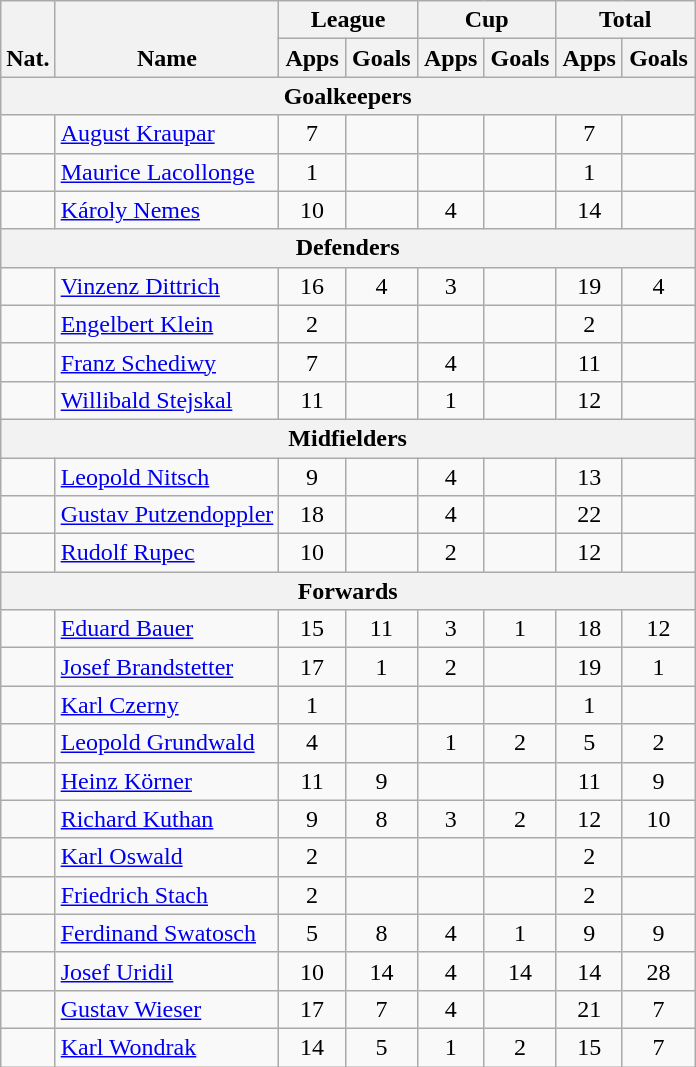<table class="wikitable" style="text-align:center">
<tr>
<th rowspan="2" valign="bottom">Nat.</th>
<th rowspan="2" valign="bottom">Name</th>
<th colspan="2" width="85">League</th>
<th colspan="2" width="85">Cup</th>
<th colspan="2" width="85">Total</th>
</tr>
<tr>
<th>Apps</th>
<th>Goals</th>
<th>Apps</th>
<th>Goals</th>
<th>Apps</th>
<th>Goals</th>
</tr>
<tr>
<th colspan=15>Goalkeepers</th>
</tr>
<tr>
<td></td>
<td align="left"><a href='#'>August Kraupar</a></td>
<td>7</td>
<td></td>
<td></td>
<td></td>
<td>7</td>
<td></td>
</tr>
<tr>
<td></td>
<td align="left"><a href='#'>Maurice Lacollonge</a></td>
<td>1</td>
<td></td>
<td></td>
<td></td>
<td>1</td>
<td></td>
</tr>
<tr>
<td></td>
<td align="left"><a href='#'>Károly Nemes</a></td>
<td>10</td>
<td></td>
<td>4</td>
<td></td>
<td>14</td>
<td></td>
</tr>
<tr>
<th colspan=15>Defenders</th>
</tr>
<tr>
<td></td>
<td align="left"><a href='#'>Vinzenz Dittrich</a></td>
<td>16</td>
<td>4</td>
<td>3</td>
<td></td>
<td>19</td>
<td>4</td>
</tr>
<tr>
<td></td>
<td align="left"><a href='#'>Engelbert Klein</a></td>
<td>2</td>
<td></td>
<td></td>
<td></td>
<td>2</td>
<td></td>
</tr>
<tr>
<td></td>
<td align="left"><a href='#'>Franz Schediwy</a></td>
<td>7</td>
<td></td>
<td>4</td>
<td></td>
<td>11</td>
<td></td>
</tr>
<tr>
<td></td>
<td align="left"><a href='#'>Willibald Stejskal</a></td>
<td>11</td>
<td></td>
<td>1</td>
<td></td>
<td>12</td>
<td></td>
</tr>
<tr>
<th colspan=15>Midfielders</th>
</tr>
<tr>
<td></td>
<td align="left"><a href='#'>Leopold Nitsch</a></td>
<td>9</td>
<td></td>
<td>4</td>
<td></td>
<td>13</td>
<td></td>
</tr>
<tr>
<td></td>
<td align="left"><a href='#'>Gustav Putzendoppler</a></td>
<td>18</td>
<td></td>
<td>4</td>
<td></td>
<td>22</td>
<td></td>
</tr>
<tr>
<td></td>
<td align="left"><a href='#'>Rudolf Rupec</a></td>
<td>10</td>
<td></td>
<td>2</td>
<td></td>
<td>12</td>
<td></td>
</tr>
<tr>
<th colspan=15>Forwards</th>
</tr>
<tr>
<td></td>
<td align="left"><a href='#'>Eduard Bauer</a></td>
<td>15</td>
<td>11</td>
<td>3</td>
<td>1</td>
<td>18</td>
<td>12</td>
</tr>
<tr>
<td></td>
<td align="left"><a href='#'>Josef Brandstetter</a></td>
<td>17</td>
<td>1</td>
<td>2</td>
<td></td>
<td>19</td>
<td>1</td>
</tr>
<tr>
<td></td>
<td align="left"><a href='#'>Karl Czerny</a></td>
<td>1</td>
<td></td>
<td></td>
<td></td>
<td>1</td>
<td></td>
</tr>
<tr>
<td></td>
<td align="left"><a href='#'>Leopold Grundwald</a></td>
<td>4</td>
<td></td>
<td>1</td>
<td>2</td>
<td>5</td>
<td>2</td>
</tr>
<tr>
<td></td>
<td align="left"><a href='#'>Heinz Körner</a></td>
<td>11</td>
<td>9</td>
<td></td>
<td></td>
<td>11</td>
<td>9</td>
</tr>
<tr>
<td></td>
<td align="left"><a href='#'>Richard Kuthan</a></td>
<td>9</td>
<td>8</td>
<td>3</td>
<td>2</td>
<td>12</td>
<td>10</td>
</tr>
<tr>
<td></td>
<td align="left"><a href='#'>Karl Oswald</a></td>
<td>2</td>
<td></td>
<td></td>
<td></td>
<td>2</td>
<td></td>
</tr>
<tr>
<td></td>
<td align="left"><a href='#'>Friedrich Stach</a></td>
<td>2</td>
<td></td>
<td></td>
<td></td>
<td>2</td>
<td></td>
</tr>
<tr>
<td></td>
<td align="left"><a href='#'>Ferdinand Swatosch</a></td>
<td>5</td>
<td>8</td>
<td>4</td>
<td>1</td>
<td>9</td>
<td>9</td>
</tr>
<tr>
<td></td>
<td align="left"><a href='#'>Josef Uridil</a></td>
<td>10</td>
<td>14</td>
<td>4</td>
<td>14</td>
<td>14</td>
<td>28</td>
</tr>
<tr>
<td></td>
<td align="left"><a href='#'>Gustav Wieser</a></td>
<td>17</td>
<td>7</td>
<td>4</td>
<td></td>
<td>21</td>
<td>7</td>
</tr>
<tr>
<td></td>
<td align="left"><a href='#'>Karl Wondrak</a></td>
<td>14</td>
<td>5</td>
<td>1</td>
<td>2</td>
<td>15</td>
<td>7</td>
</tr>
</table>
